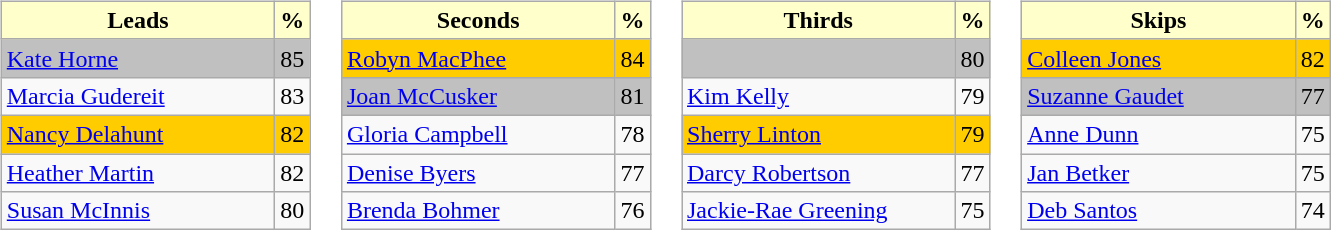<table>
<tr>
<td valign=top><br><table class="wikitable">
<tr>
<th style="background:#ffc; width:175px;">Leads</th>
<th style="background:#ffc;">%</th>
</tr>
<tr bgcolor=#C0C0C0>
<td> <a href='#'>Kate Horne</a></td>
<td>85</td>
</tr>
<tr>
<td> <a href='#'>Marcia Gudereit</a></td>
<td>83</td>
</tr>
<tr bgcolor=#FFCC00>
<td> <a href='#'>Nancy Delahunt</a></td>
<td>82</td>
</tr>
<tr>
<td> <a href='#'>Heather Martin</a></td>
<td>82</td>
</tr>
<tr>
<td> <a href='#'>Susan McInnis</a></td>
<td>80</td>
</tr>
</table>
</td>
<td valign=top><br><table class="wikitable">
<tr>
<th style="background:#ffc; width:175px;">Seconds</th>
<th style="background:#ffc;">%</th>
</tr>
<tr bgcolor=#FFCC00>
<td> <a href='#'>Robyn MacPhee</a></td>
<td>84</td>
</tr>
<tr bgcolor=#C0C0C0>
<td> <a href='#'>Joan McCusker</a></td>
<td>81</td>
</tr>
<tr>
<td> <a href='#'>Gloria Campbell</a></td>
<td>78</td>
</tr>
<tr>
<td> <a href='#'>Denise Byers</a></td>
<td>77</td>
</tr>
<tr>
<td> <a href='#'>Brenda Bohmer</a></td>
<td>76</td>
</tr>
</table>
</td>
<td valign=top><br><table class="wikitable">
<tr>
<th style="background:#ffc; width:175px;">Thirds</th>
<th style="background:#ffc;">%</th>
</tr>
<tr bgcolor=#C0C0C0>
<td></td>
<td>80</td>
</tr>
<tr>
<td> <a href='#'>Kim Kelly</a></td>
<td>79</td>
</tr>
<tr bgcolor=#FFCC00>
<td> <a href='#'>Sherry Linton</a></td>
<td>79</td>
</tr>
<tr>
<td> <a href='#'>Darcy Robertson</a></td>
<td>77</td>
</tr>
<tr>
<td> <a href='#'>Jackie-Rae Greening</a></td>
<td>75</td>
</tr>
</table>
</td>
<td valign=top><br><table class="wikitable">
<tr>
<th style="background:#ffc; width:175px;">Skips</th>
<th style="background:#ffc;">%</th>
</tr>
<tr bgcolor=#FFCC00>
<td> <a href='#'>Colleen Jones</a></td>
<td>82</td>
</tr>
<tr bgcolor=#C0C0C0>
<td> <a href='#'>Suzanne Gaudet</a></td>
<td>77</td>
</tr>
<tr>
<td> <a href='#'>Anne Dunn</a></td>
<td>75</td>
</tr>
<tr>
<td> <a href='#'>Jan Betker</a></td>
<td>75</td>
</tr>
<tr>
<td> <a href='#'>Deb Santos</a></td>
<td>74</td>
</tr>
</table>
</td>
</tr>
</table>
